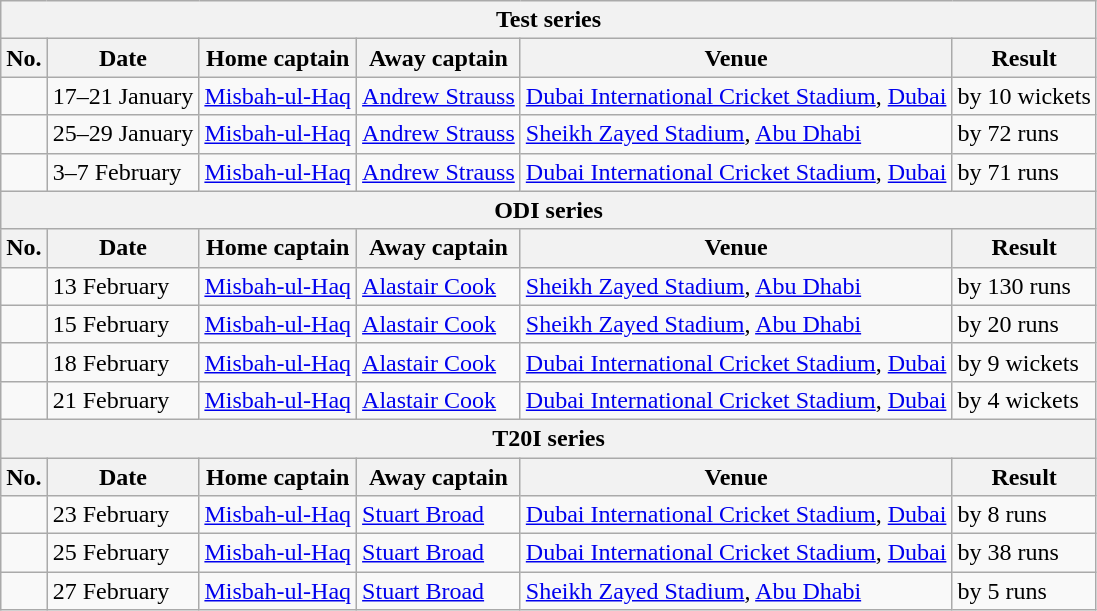<table class="wikitable">
<tr>
<th colspan="6">Test series</th>
</tr>
<tr>
<th>No.</th>
<th>Date</th>
<th>Home captain</th>
<th>Away captain</th>
<th>Venue</th>
<th>Result</th>
</tr>
<tr>
<td></td>
<td>17–21 January</td>
<td><a href='#'>Misbah-ul-Haq</a></td>
<td><a href='#'>Andrew Strauss</a></td>
<td><a href='#'>Dubai International Cricket Stadium</a>, <a href='#'>Dubai</a></td>
<td> by 10 wickets</td>
</tr>
<tr>
<td></td>
<td>25–29 January</td>
<td><a href='#'>Misbah-ul-Haq</a></td>
<td><a href='#'>Andrew Strauss</a></td>
<td><a href='#'>Sheikh Zayed Stadium</a>, <a href='#'>Abu Dhabi</a></td>
<td> by 72 runs</td>
</tr>
<tr>
<td></td>
<td>3–7 February</td>
<td><a href='#'>Misbah-ul-Haq</a></td>
<td><a href='#'>Andrew Strauss</a></td>
<td><a href='#'>Dubai International Cricket Stadium</a>, <a href='#'>Dubai</a></td>
<td> by 71 runs</td>
</tr>
<tr>
<th colspan="6">ODI series</th>
</tr>
<tr>
<th>No.</th>
<th>Date</th>
<th>Home captain</th>
<th>Away captain</th>
<th>Venue</th>
<th>Result</th>
</tr>
<tr>
<td></td>
<td>13 February</td>
<td><a href='#'>Misbah-ul-Haq</a></td>
<td><a href='#'>Alastair Cook</a></td>
<td><a href='#'>Sheikh Zayed Stadium</a>, <a href='#'>Abu Dhabi</a></td>
<td> by 130 runs</td>
</tr>
<tr>
<td></td>
<td>15 February</td>
<td><a href='#'>Misbah-ul-Haq</a></td>
<td><a href='#'>Alastair Cook</a></td>
<td><a href='#'>Sheikh Zayed Stadium</a>, <a href='#'>Abu Dhabi</a></td>
<td> by 20 runs</td>
</tr>
<tr>
<td></td>
<td>18 February</td>
<td><a href='#'>Misbah-ul-Haq</a></td>
<td><a href='#'>Alastair Cook</a></td>
<td><a href='#'>Dubai International Cricket Stadium</a>, <a href='#'>Dubai</a></td>
<td> by 9 wickets</td>
</tr>
<tr>
<td></td>
<td>21 February</td>
<td><a href='#'>Misbah-ul-Haq</a></td>
<td><a href='#'>Alastair Cook</a></td>
<td><a href='#'>Dubai International Cricket Stadium</a>, <a href='#'>Dubai</a></td>
<td> by 4 wickets</td>
</tr>
<tr>
<th colspan="6">T20I series</th>
</tr>
<tr>
<th>No.</th>
<th>Date</th>
<th>Home captain</th>
<th>Away captain</th>
<th>Venue</th>
<th>Result</th>
</tr>
<tr>
<td></td>
<td>23 February</td>
<td><a href='#'>Misbah-ul-Haq</a></td>
<td><a href='#'>Stuart Broad</a></td>
<td><a href='#'>Dubai International Cricket Stadium</a>, <a href='#'>Dubai</a></td>
<td> by 8 runs</td>
</tr>
<tr>
<td></td>
<td>25 February</td>
<td><a href='#'>Misbah-ul-Haq</a></td>
<td><a href='#'>Stuart Broad</a></td>
<td><a href='#'>Dubai International Cricket Stadium</a>, <a href='#'>Dubai</a></td>
<td> by 38 runs</td>
</tr>
<tr>
<td></td>
<td>27 February</td>
<td><a href='#'>Misbah-ul-Haq</a></td>
<td><a href='#'>Stuart Broad</a></td>
<td><a href='#'>Sheikh Zayed Stadium</a>, <a href='#'>Abu Dhabi</a></td>
<td> by 5 runs</td>
</tr>
</table>
